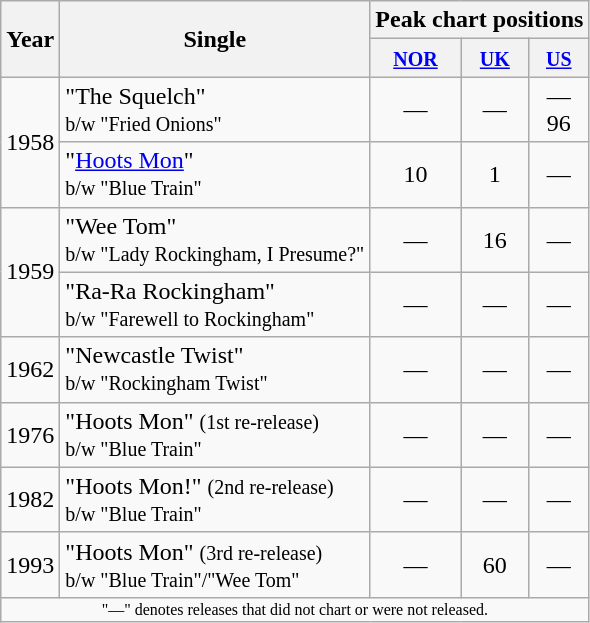<table class="wikitable" style="text-align:center">
<tr>
<th rowspan="2">Year</th>
<th rowspan="2">Single</th>
<th colspan="3">Peak chart positions</th>
</tr>
<tr>
<th><small><a href='#'>NOR</a></small><br></th>
<th><small><a href='#'>UK</a></small><br></th>
<th><small><a href='#'>US</a></small><br></th>
</tr>
<tr>
<td rowspan="2">1958</td>
<td align="left">"The Squelch"<br><small>b/w "Fried Onions"</small></td>
<td>—</td>
<td>—</td>
<td>—<br>96</td>
</tr>
<tr>
<td align="left">"<a href='#'>Hoots Mon</a>"<br><small>b/w "Blue Train"</small></td>
<td>10</td>
<td>1</td>
<td>—</td>
</tr>
<tr>
<td rowspan="2">1959</td>
<td align="left">"Wee Tom"<br><small>b/w "Lady Rockingham, I Presume?"</small></td>
<td>—</td>
<td>16</td>
<td>—</td>
</tr>
<tr>
<td align="left">"Ra-Ra Rockingham"<br><small>b/w "Farewell to Rockingham"</small></td>
<td>—</td>
<td>—</td>
<td>—</td>
</tr>
<tr>
<td>1962</td>
<td align="left">"Newcastle Twist"<br><small>b/w "Rockingham Twist"</small></td>
<td>—</td>
<td>—</td>
<td>—</td>
</tr>
<tr>
<td>1976</td>
<td align="left">"Hoots Mon" <small>(1st re-release)</small><br><small>b/w "Blue Train"</small></td>
<td>—</td>
<td>—</td>
<td>—</td>
</tr>
<tr>
<td>1982</td>
<td align="left">"Hoots Mon!" <small>(2nd re-release)</small><br><small>b/w "Blue Train"</small></td>
<td>—</td>
<td>—</td>
<td>—</td>
</tr>
<tr>
<td>1993</td>
<td align="left">"Hoots Mon" <small>(3rd re-release)</small><br><small>b/w "Blue Train"/"Wee Tom"</small></td>
<td>—</td>
<td>60</td>
<td>—</td>
</tr>
<tr>
<td colspan="5" style="font-size:8pt">"—" denotes releases that did not chart or were not released.</td>
</tr>
</table>
